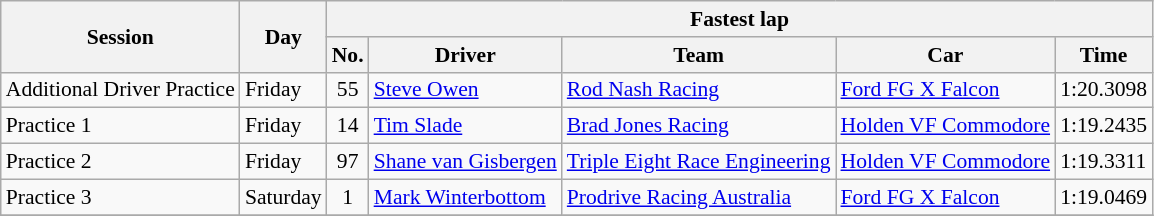<table class="wikitable" style="font-size: 90%">
<tr>
<th rowspan="2">Session</th>
<th rowspan="2">Day</th>
<th colspan="5">Fastest lap</th>
</tr>
<tr>
<th>No.</th>
<th>Driver</th>
<th>Team</th>
<th>Car</th>
<th>Time</th>
</tr>
<tr>
<td>Additional Driver Practice</td>
<td>Friday</td>
<td align="center">55</td>
<td> <a href='#'>Steve Owen</a></td>
<td><a href='#'>Rod Nash Racing</a></td>
<td><a href='#'>Ford FG X Falcon</a></td>
<td>1:20.3098</td>
</tr>
<tr>
<td>Practice 1</td>
<td>Friday</td>
<td align="center">14</td>
<td> <a href='#'>Tim Slade</a></td>
<td><a href='#'>Brad Jones Racing</a></td>
<td><a href='#'>Holden VF Commodore</a></td>
<td>1:19.2435</td>
</tr>
<tr>
<td>Practice 2</td>
<td>Friday</td>
<td align="center">97</td>
<td> <a href='#'>Shane van Gisbergen</a></td>
<td><a href='#'>Triple Eight Race Engineering</a></td>
<td><a href='#'>Holden VF Commodore</a></td>
<td>1:19.3311</td>
</tr>
<tr>
<td>Practice 3</td>
<td>Saturday</td>
<td align="center">1</td>
<td> <a href='#'>Mark Winterbottom</a></td>
<td><a href='#'>Prodrive Racing Australia</a></td>
<td><a href='#'>Ford FG X Falcon</a></td>
<td>1:19.0469</td>
</tr>
<tr>
</tr>
</table>
